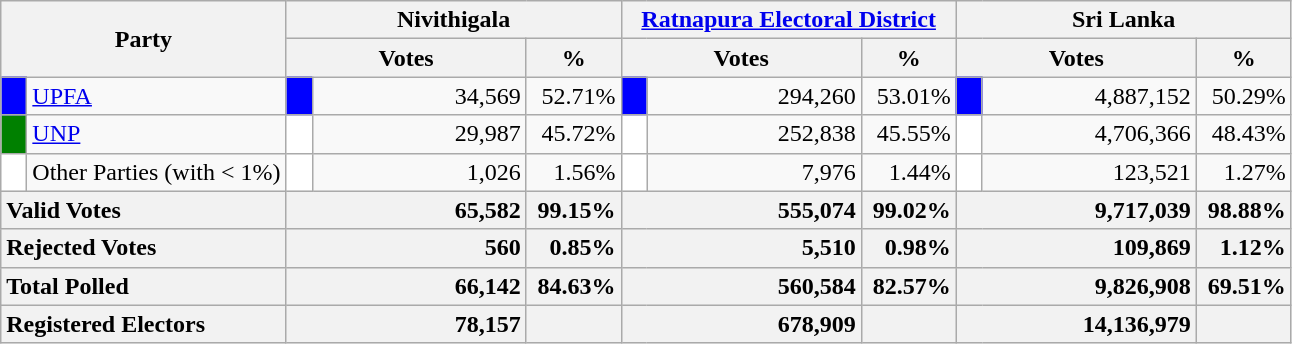<table class="wikitable">
<tr>
<th colspan="2" width="144px"rowspan="2">Party</th>
<th colspan="3" width="216px">Nivithigala</th>
<th colspan="3" width="216px"><a href='#'>Ratnapura Electoral District</a></th>
<th colspan="3" width="216px">Sri Lanka</th>
</tr>
<tr>
<th colspan="2" width="144px">Votes</th>
<th>%</th>
<th colspan="2" width="144px">Votes</th>
<th>%</th>
<th colspan="2" width="144px">Votes</th>
<th>%</th>
</tr>
<tr>
<td style="background-color:blue;" width="10px"></td>
<td style="text-align:left;"><a href='#'>UPFA</a></td>
<td style="background-color:blue;" width="10px"></td>
<td style="text-align:right;">34,569</td>
<td style="text-align:right;">52.71%</td>
<td style="background-color:blue;" width="10px"></td>
<td style="text-align:right;">294,260</td>
<td style="text-align:right;">53.01%</td>
<td style="background-color:blue;" width="10px"></td>
<td style="text-align:right;">4,887,152</td>
<td style="text-align:right;">50.29%</td>
</tr>
<tr>
<td style="background-color:green;" width="10px"></td>
<td style="text-align:left;"><a href='#'>UNP</a></td>
<td style="background-color:white;" width="10px"></td>
<td style="text-align:right;">29,987</td>
<td style="text-align:right;">45.72%</td>
<td style="background-color:white;" width="10px"></td>
<td style="text-align:right;">252,838</td>
<td style="text-align:right;">45.55%</td>
<td style="background-color:white;" width="10px"></td>
<td style="text-align:right;">4,706,366</td>
<td style="text-align:right;">48.43%</td>
</tr>
<tr>
<td style="background-color:white;" width="10px"></td>
<td style="text-align:left;">Other Parties (with < 1%)</td>
<td style="background-color:white;" width="10px"></td>
<td style="text-align:right;">1,026</td>
<td style="text-align:right;">1.56%</td>
<td style="background-color:white;" width="10px"></td>
<td style="text-align:right;">7,976</td>
<td style="text-align:right;">1.44%</td>
<td style="background-color:white;" width="10px"></td>
<td style="text-align:right;">123,521</td>
<td style="text-align:right;">1.27%</td>
</tr>
<tr>
<th colspan="2" width="144px"style="text-align:left;">Valid Votes</th>
<th style="text-align:right;"colspan="2" width="144px">65,582</th>
<th style="text-align:right;">99.15%</th>
<th style="text-align:right;"colspan="2" width="144px">555,074</th>
<th style="text-align:right;">99.02%</th>
<th style="text-align:right;"colspan="2" width="144px">9,717,039</th>
<th style="text-align:right;">98.88%</th>
</tr>
<tr>
<th colspan="2" width="144px"style="text-align:left;">Rejected Votes</th>
<th style="text-align:right;"colspan="2" width="144px">560</th>
<th style="text-align:right;">0.85%</th>
<th style="text-align:right;"colspan="2" width="144px">5,510</th>
<th style="text-align:right;">0.98%</th>
<th style="text-align:right;"colspan="2" width="144px">109,869</th>
<th style="text-align:right;">1.12%</th>
</tr>
<tr>
<th colspan="2" width="144px"style="text-align:left;">Total Polled</th>
<th style="text-align:right;"colspan="2" width="144px">66,142</th>
<th style="text-align:right;">84.63%</th>
<th style="text-align:right;"colspan="2" width="144px">560,584</th>
<th style="text-align:right;">82.57%</th>
<th style="text-align:right;"colspan="2" width="144px">9,826,908</th>
<th style="text-align:right;">69.51%</th>
</tr>
<tr>
<th colspan="2" width="144px"style="text-align:left;">Registered Electors</th>
<th style="text-align:right;"colspan="2" width="144px">78,157</th>
<th></th>
<th style="text-align:right;"colspan="2" width="144px">678,909</th>
<th></th>
<th style="text-align:right;"colspan="2" width="144px">14,136,979</th>
<th></th>
</tr>
</table>
